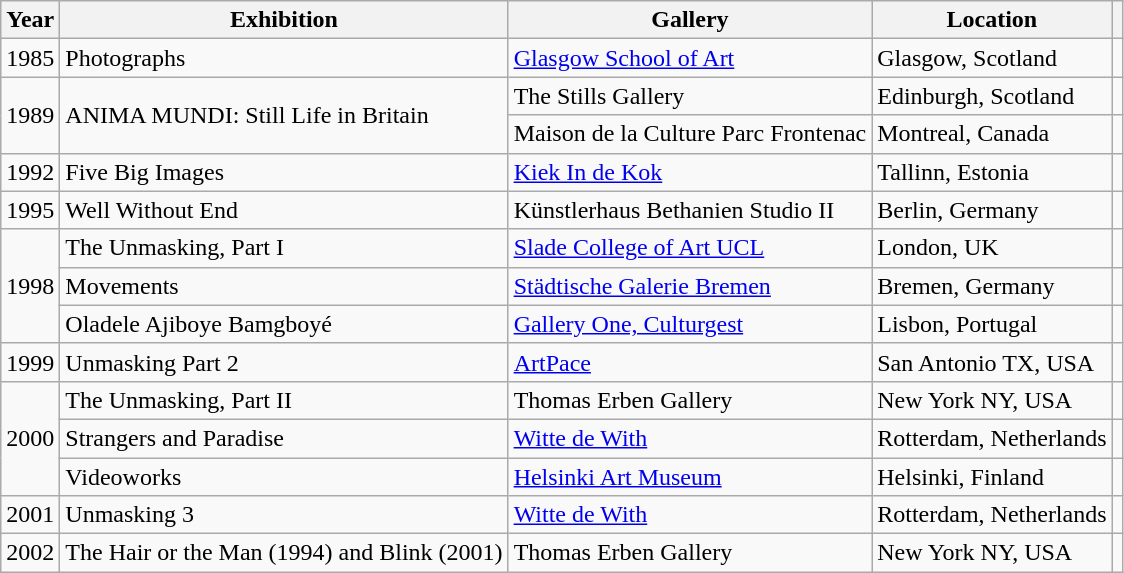<table class="wikitable mw-collapsible">
<tr>
<th scope="col" width=>Year</th>
<th scope="col" width=>Exhibition</th>
<th scope="col">Gallery</th>
<th scope="col" width=>Location</th>
<th scope="col"></th>
</tr>
<tr>
<td>1985</td>
<td>Photographs</td>
<td><a href='#'>Glasgow School of Art</a></td>
<td>Glasgow, Scotland</td>
<td align=center></td>
</tr>
<tr>
<td rowspan="2">1989</td>
<td rowspan="2">ANIMA MUNDI: Still Life in Britain</td>
<td>The Stills Gallery</td>
<td>Edinburgh, Scotland</td>
<td align=center></td>
</tr>
<tr>
<td>Maison de la Culture Parc Frontenac</td>
<td>Montreal, Canada</td>
<td align=center></td>
</tr>
<tr>
<td>1992</td>
<td>Five Big Images</td>
<td><a href='#'>Kiek In de Kok</a></td>
<td>Tallinn, Estonia</td>
<td align=center></td>
</tr>
<tr>
<td>1995</td>
<td>Well Without End</td>
<td>Künstlerhaus Bethanien Studio II</td>
<td>Berlin, Germany</td>
<td align=center></td>
</tr>
<tr>
<td rowspan="3">1998</td>
<td>The Unmasking, Part I</td>
<td><a href='#'>Slade College of Art UCL</a></td>
<td>London, UK</td>
<td align=center></td>
</tr>
<tr>
<td>Movements</td>
<td><a href='#'>Städtische Galerie Bremen</a></td>
<td>Bremen, Germany</td>
<td align=center></td>
</tr>
<tr>
<td>Oladele Ajiboye Bamgboyé</td>
<td><a href='#'>Gallery One, Culturgest</a></td>
<td>Lisbon, Portugal</td>
<td align=center></td>
</tr>
<tr>
<td>1999</td>
<td>Unmasking Part 2</td>
<td><a href='#'>ArtPace</a></td>
<td>San Antonio TX, USA</td>
<td align=center></td>
</tr>
<tr>
<td rowspan="3">2000</td>
<td>The Unmasking, Part II</td>
<td>Thomas Erben Gallery</td>
<td>New York NY, USA</td>
<td align=center></td>
</tr>
<tr>
<td>Strangers and Paradise</td>
<td><a href='#'>Witte de With</a></td>
<td>Rotterdam, Netherlands</td>
<td align=center></td>
</tr>
<tr>
<td>Videoworks</td>
<td><a href='#'>Helsinki Art Museum</a></td>
<td>Helsinki, Finland</td>
<td align=center></td>
</tr>
<tr>
<td>2001</td>
<td>Unmasking 3</td>
<td><a href='#'>Witte de With</a></td>
<td>Rotterdam, Netherlands</td>
<td align=center></td>
</tr>
<tr>
<td>2002</td>
<td>The Hair or the Man (1994) and Blink (2001)</td>
<td>Thomas Erben Gallery</td>
<td>New York NY, USA</td>
<td align=center></td>
</tr>
</table>
